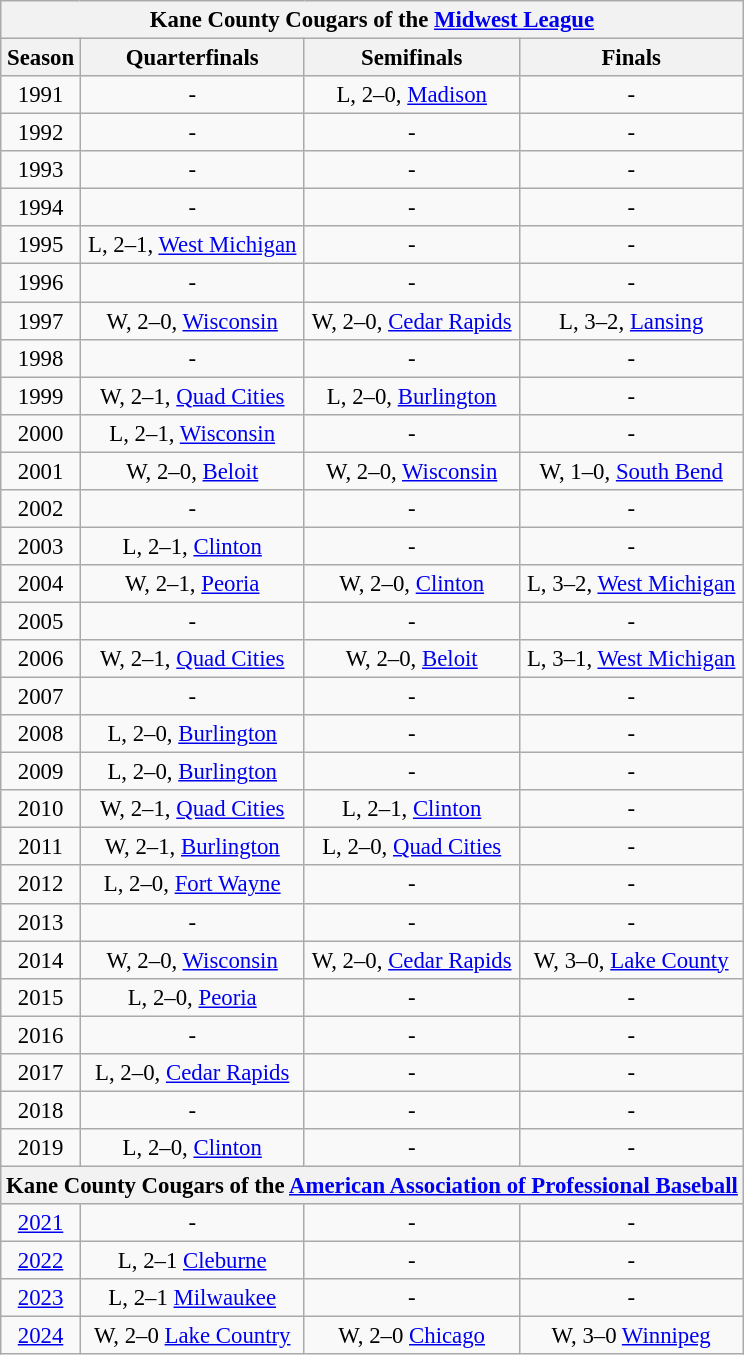<table class="wikitable" style="margin: 1em auto; font-size: 95%; text-align:center;">
<tr>
<th colspan="9">Kane County Cougars of the <a href='#'>Midwest League</a></th>
</tr>
<tr>
<th>Season</th>
<th>Quarterfinals</th>
<th>Semifinals</th>
<th>Finals</th>
</tr>
<tr>
<td>1991</td>
<td>-</td>
<td>L, 2–0, <a href='#'>Madison</a></td>
<td>-</td>
</tr>
<tr>
<td>1992</td>
<td>-</td>
<td>-</td>
<td>-</td>
</tr>
<tr>
<td>1993</td>
<td>-</td>
<td>-</td>
<td>-</td>
</tr>
<tr>
<td>1994</td>
<td>-</td>
<td>-</td>
<td>-</td>
</tr>
<tr>
<td>1995</td>
<td>L, 2–1, <a href='#'>West Michigan</a></td>
<td>-</td>
<td>-</td>
</tr>
<tr>
<td>1996</td>
<td>-</td>
<td>-</td>
<td>-</td>
</tr>
<tr>
<td>1997</td>
<td>W, 2–0, <a href='#'>Wisconsin</a></td>
<td>W, 2–0, <a href='#'>Cedar Rapids</a></td>
<td>L, 3–2, <a href='#'>Lansing</a></td>
</tr>
<tr>
<td>1998</td>
<td>-</td>
<td>-</td>
<td>-</td>
</tr>
<tr>
<td>1999</td>
<td>W, 2–1, <a href='#'>Quad Cities</a></td>
<td>L, 2–0, <a href='#'>Burlington</a></td>
<td>-</td>
</tr>
<tr>
<td>2000</td>
<td>L, 2–1, <a href='#'>Wisconsin</a></td>
<td>-</td>
<td>-</td>
</tr>
<tr>
<td>2001</td>
<td>W, 2–0, <a href='#'>Beloit</a></td>
<td>W, 2–0, <a href='#'>Wisconsin</a></td>
<td>W, 1–0, <a href='#'>South Bend</a></td>
</tr>
<tr>
<td>2002</td>
<td>-</td>
<td>-</td>
<td>-</td>
</tr>
<tr>
<td>2003</td>
<td>L, 2–1, <a href='#'>Clinton</a></td>
<td>-</td>
<td>-</td>
</tr>
<tr>
<td>2004</td>
<td>W, 2–1, <a href='#'>Peoria</a></td>
<td>W, 2–0, <a href='#'>Clinton</a></td>
<td>L, 3–2, <a href='#'>West Michigan</a></td>
</tr>
<tr>
<td>2005</td>
<td>-</td>
<td>-</td>
<td>-</td>
</tr>
<tr>
<td>2006</td>
<td>W, 2–1, <a href='#'>Quad Cities</a></td>
<td>W, 2–0, <a href='#'>Beloit</a></td>
<td>L, 3–1, <a href='#'>West Michigan</a></td>
</tr>
<tr>
<td>2007</td>
<td>-</td>
<td>-</td>
<td>-</td>
</tr>
<tr>
<td>2008</td>
<td>L, 2–0, <a href='#'>Burlington</a></td>
<td>-</td>
<td>-</td>
</tr>
<tr>
<td>2009</td>
<td>L, 2–0, <a href='#'>Burlington</a></td>
<td>-</td>
<td>-</td>
</tr>
<tr>
<td>2010</td>
<td>W, 2–1, <a href='#'>Quad Cities</a></td>
<td>L, 2–1, <a href='#'>Clinton</a></td>
<td>-</td>
</tr>
<tr>
<td>2011</td>
<td>W, 2–1, <a href='#'>Burlington</a></td>
<td>L, 2–0, <a href='#'>Quad Cities</a></td>
<td>-</td>
</tr>
<tr>
<td>2012</td>
<td>L, 2–0, <a href='#'>Fort Wayne</a></td>
<td>-</td>
<td>-</td>
</tr>
<tr>
<td>2013</td>
<td>-</td>
<td>-</td>
<td>-</td>
</tr>
<tr>
<td>2014</td>
<td>W, 2–0, <a href='#'>Wisconsin</a></td>
<td>W, 2–0, <a href='#'>Cedar Rapids</a></td>
<td>W, 3–0, <a href='#'>Lake County</a></td>
</tr>
<tr>
<td>2015</td>
<td>L, 2–0, <a href='#'>Peoria</a></td>
<td>-</td>
<td>-</td>
</tr>
<tr>
<td>2016</td>
<td>-</td>
<td>-</td>
<td>-</td>
</tr>
<tr>
<td>2017</td>
<td>L, 2–0, <a href='#'>Cedar Rapids</a></td>
<td>-</td>
<td>-</td>
</tr>
<tr>
<td>2018</td>
<td>-</td>
<td>-</td>
<td>-</td>
</tr>
<tr>
<td>2019</td>
<td>L, 2–0, <a href='#'>Clinton</a></td>
<td>-</td>
<td>-</td>
</tr>
<tr>
<th colspan="9">Kane County Cougars of the <a href='#'>American Association of Professional Baseball</a></th>
</tr>
<tr>
<td><a href='#'>2021</a></td>
<td>-</td>
<td>-</td>
<td>-</td>
</tr>
<tr>
<td><a href='#'>2022</a></td>
<td>L, 2–1 <a href='#'>Cleburne</a></td>
<td>-</td>
<td>-</td>
</tr>
<tr>
<td><a href='#'>2023</a></td>
<td>L, 2–1 <a href='#'>Milwaukee</a></td>
<td>-</td>
<td>-</td>
</tr>
<tr>
<td><a href='#'>2024</a></td>
<td>W, 2–0 <a href='#'>Lake Country</a></td>
<td>W, 2–0 <a href='#'>Chicago</a></td>
<td>W, 3–0 <a href='#'>Winnipeg</a></td>
</tr>
</table>
